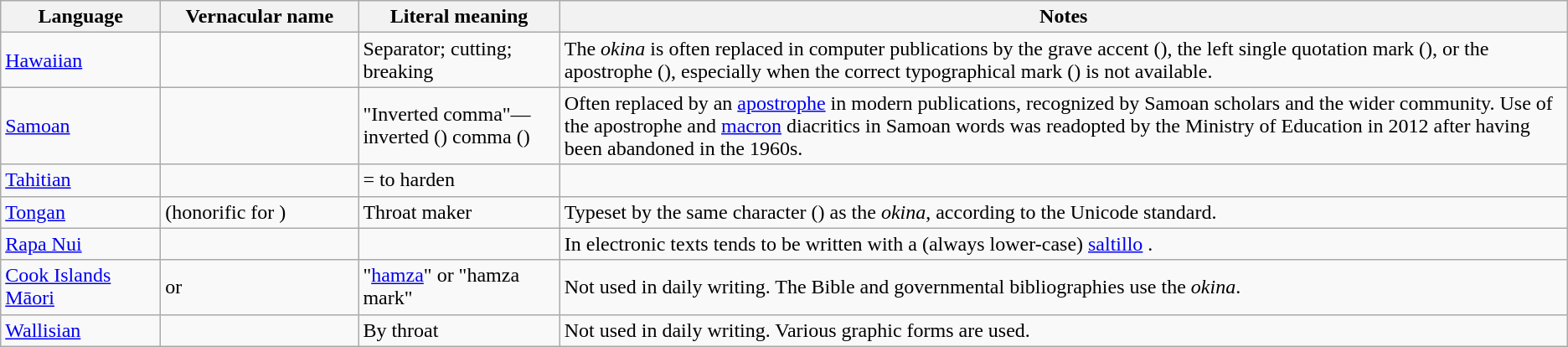<table class="wikitable">
<tr>
<th width=120pt>Language</th>
<th width=150pt>Vernacular name</th>
<th>Literal meaning</th>
<th>Notes</th>
</tr>
<tr>
<td><a href='#'>Hawaiian</a></td>
<td></td>
<td>Separator; cutting; breaking</td>
<td>The <em>okina</em> is often replaced in computer publications by the grave accent (<strong></strong>), the left single quotation mark (<strong></strong>), or the apostrophe (<strong></strong>), especially when the correct typographical mark (<strong></strong>) is not available.</td>
</tr>
<tr>
<td><a href='#'>Samoan</a></td>
<td></td>
<td>"Inverted comma"—inverted () comma ()</td>
<td>Often replaced by an <a href='#'>apostrophe</a> in modern publications, recognized by Samoan scholars and the wider community. Use of the apostrophe and <a href='#'>macron</a> diacritics in Samoan words was readopted by the Ministry of Education in 2012 after having been abandoned in the 1960s.</td>
</tr>
<tr>
<td><a href='#'>Tahitian</a></td>
<td></td>
<td> = to harden</td>
<td></td>
</tr>
<tr>
<td><a href='#'>Tongan</a></td>
<td> (honorific for )</td>
<td>Throat maker</td>
<td>Typeset by the same character (<strong></strong>) as the <em>okina</em>, according to the Unicode standard.</td>
</tr>
<tr>
<td><a href='#'>Rapa Nui</a></td>
<td></td>
<td></td>
<td>In electronic texts tends to be written with a (always lower-case) <a href='#'>saltillo</a> .</td>
</tr>
<tr>
<td><a href='#'>Cook Islands Māori</a></td>
<td> or </td>
<td>"<a href='#'>hamza</a>" or "hamza mark"</td>
<td>Not used in daily writing. The Bible and governmental bibliographies use the <em>okina</em>.</td>
</tr>
<tr>
<td><a href='#'>Wallisian</a></td>
<td></td>
<td>By throat</td>
<td>Not used in daily writing. Various graphic forms are used.</td>
</tr>
</table>
